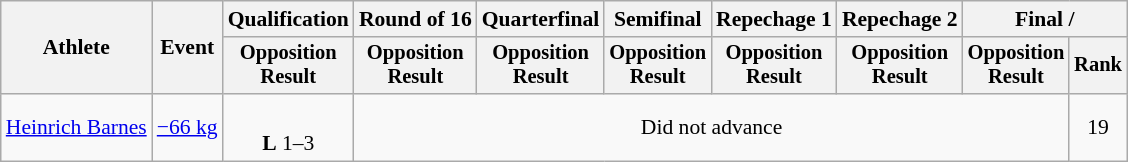<table class="wikitable" style="font-size:90%">
<tr>
<th rowspan="2">Athlete</th>
<th rowspan="2">Event</th>
<th>Qualification</th>
<th>Round of 16</th>
<th>Quarterfinal</th>
<th>Semifinal</th>
<th>Repechage 1</th>
<th>Repechage 2</th>
<th colspan=2>Final / </th>
</tr>
<tr style="font-size: 95%">
<th>Opposition<br>Result</th>
<th>Opposition<br>Result</th>
<th>Opposition<br>Result</th>
<th>Opposition<br>Result</th>
<th>Opposition<br>Result</th>
<th>Opposition<br>Result</th>
<th>Opposition<br>Result</th>
<th>Rank</th>
</tr>
<tr align=center>
<td align=left><a href='#'>Heinrich Barnes</a></td>
<td align=left><a href='#'>−66 kg</a></td>
<td><br><strong>L</strong> 1–3 <sup></sup></td>
<td colspan=6>Did not advance</td>
<td>19</td>
</tr>
</table>
